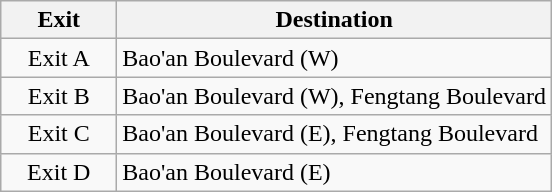<table class="wikitable">
<tr>
<th style="width:70px">Exit</th>
<th>Destination</th>
</tr>
<tr>
<td align="center">Exit A</td>
<td>Bao'an Boulevard (W)</td>
</tr>
<tr>
<td align="center">Exit B</td>
<td>Bao'an Boulevard (W), Fengtang Boulevard</td>
</tr>
<tr>
<td align="center">Exit C</td>
<td>Bao'an Boulevard (E), Fengtang Boulevard</td>
</tr>
<tr>
<td align="center">Exit D</td>
<td>Bao'an Boulevard (E)</td>
</tr>
</table>
